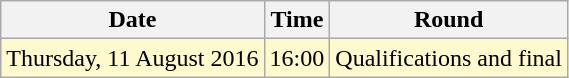<table class="wikitable">
<tr>
<th>Date</th>
<th>Time</th>
<th>Round</th>
</tr>
<tr>
<td style=background:lemonchiffon>Thursday, 11 August 2016</td>
<td style=background:lemonchiffon>16:00</td>
<td style=background:lemonchiffon>Qualifications and final</td>
</tr>
</table>
